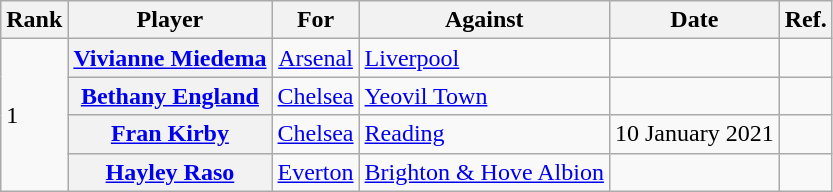<table class="wikitable plainrowheaders">
<tr>
<th scope="col">Rank</th>
<th scope="col">Player</th>
<th scope="col">For</th>
<th>Against</th>
<th>Date</th>
<th>Ref.</th>
</tr>
<tr>
<td rowspan="4">1</td>
<th scope="row"> <a href='#'>Vivianne Miedema</a></th>
<td align="center"><a href='#'>Arsenal</a></td>
<td><a href='#'>Liverpool</a></td>
<td></td>
<td></td>
</tr>
<tr>
<th scope="row"> <a href='#'>Bethany England</a></th>
<td align="center"><a href='#'>Chelsea</a></td>
<td><a href='#'>Yeovil Town</a></td>
<td></td>
<td></td>
</tr>
<tr>
<th scope="row"> <a href='#'>Fran Kirby</a></th>
<td align="center"><a href='#'>Chelsea</a></td>
<td><a href='#'>Reading</a></td>
<td>10 January 2021</td>
<td></td>
</tr>
<tr>
<th scope="row"> <a href='#'>Hayley Raso</a></th>
<td align="center"><a href='#'>Everton</a></td>
<td><a href='#'>Brighton & Hove Albion</a></td>
<td></td>
<td></td>
</tr>
</table>
